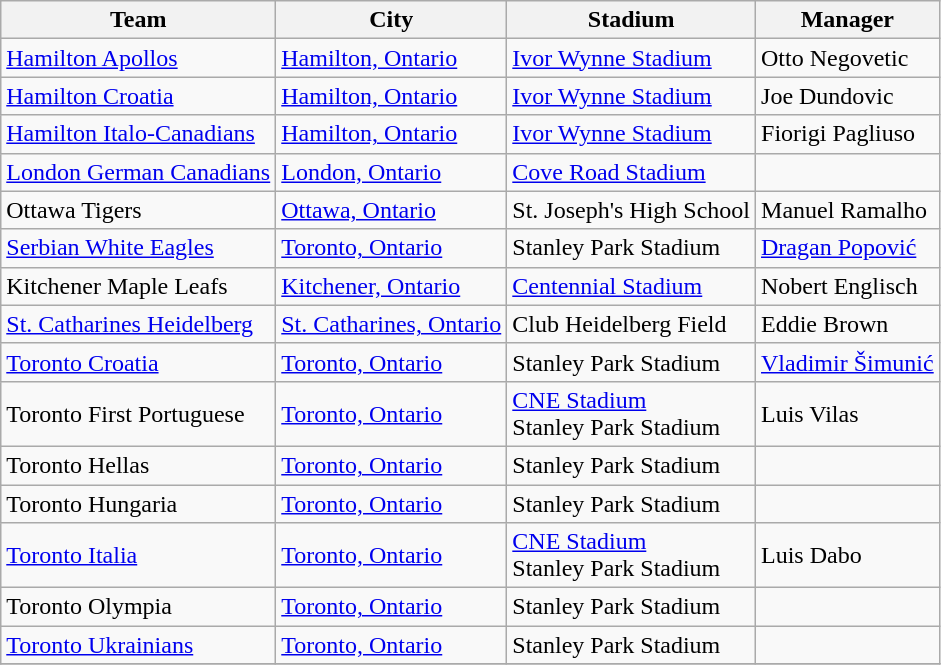<table class="wikitable sortable">
<tr>
<th>Team</th>
<th>City</th>
<th>Stadium</th>
<th>Manager</th>
</tr>
<tr>
<td><a href='#'>Hamilton Apollos</a></td>
<td><a href='#'>Hamilton, Ontario</a></td>
<td><a href='#'>Ivor Wynne Stadium</a></td>
<td>Otto Negovetic</td>
</tr>
<tr>
<td><a href='#'>Hamilton Croatia</a></td>
<td><a href='#'>Hamilton, Ontario</a></td>
<td><a href='#'>Ivor Wynne Stadium</a></td>
<td>Joe Dundovic</td>
</tr>
<tr>
<td><a href='#'>Hamilton Italo-Canadians</a></td>
<td><a href='#'>Hamilton, Ontario</a></td>
<td><a href='#'>Ivor Wynne Stadium</a></td>
<td>Fiorigi Pagliuso</td>
</tr>
<tr>
<td><a href='#'>London German Canadians</a></td>
<td><a href='#'>London, Ontario</a></td>
<td><a href='#'>Cove Road Stadium</a></td>
<td></td>
</tr>
<tr>
<td>Ottawa Tigers</td>
<td><a href='#'>Ottawa, Ontario</a></td>
<td>St. Joseph's High School</td>
<td>Manuel Ramalho</td>
</tr>
<tr>
<td><a href='#'>Serbian White Eagles</a></td>
<td><a href='#'>Toronto, Ontario</a></td>
<td>Stanley Park Stadium</td>
<td><a href='#'>Dragan Popović</a></td>
</tr>
<tr>
<td>Kitchener Maple Leafs</td>
<td><a href='#'>Kitchener, Ontario</a></td>
<td><a href='#'>Centennial Stadium</a></td>
<td>Nobert Englisch</td>
</tr>
<tr>
<td><a href='#'>St. Catharines Heidelberg</a></td>
<td><a href='#'>St. Catharines, Ontario</a></td>
<td>Club Heidelberg Field</td>
<td>Eddie Brown</td>
</tr>
<tr>
<td><a href='#'>Toronto Croatia</a></td>
<td><a href='#'>Toronto, Ontario</a></td>
<td>Stanley Park Stadium</td>
<td><a href='#'>Vladimir Šimunić</a></td>
</tr>
<tr>
<td>Toronto First Portuguese</td>
<td><a href='#'>Toronto, Ontario</a></td>
<td><a href='#'>CNE Stadium</a><br>Stanley Park Stadium</td>
<td>Luis Vilas</td>
</tr>
<tr>
<td>Toronto Hellas</td>
<td><a href='#'>Toronto, Ontario</a></td>
<td>Stanley Park Stadium</td>
<td></td>
</tr>
<tr>
<td>Toronto Hungaria</td>
<td><a href='#'>Toronto, Ontario</a></td>
<td>Stanley Park Stadium</td>
<td></td>
</tr>
<tr>
<td><a href='#'>Toronto Italia</a></td>
<td><a href='#'>Toronto, Ontario</a></td>
<td><a href='#'>CNE Stadium</a><br>Stanley Park Stadium</td>
<td>Luis Dabo</td>
</tr>
<tr>
<td>Toronto Olympia</td>
<td><a href='#'>Toronto, Ontario</a></td>
<td>Stanley Park Stadium</td>
<td></td>
</tr>
<tr>
<td><a href='#'>Toronto Ukrainians</a></td>
<td><a href='#'>Toronto, Ontario</a></td>
<td>Stanley Park Stadium</td>
<td></td>
</tr>
<tr>
</tr>
</table>
